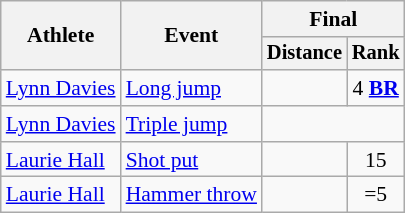<table class=wikitable style=font-size:90%>
<tr>
<th rowspan=2>Athlete</th>
<th rowspan=2>Event</th>
<th colspan=2>Final</th>
</tr>
<tr style=font-size:95%>
<th>Distance</th>
<th>Rank</th>
</tr>
<tr align=center>
<td align=left><a href='#'>Lynn Davies</a></td>
<td align=left><a href='#'>Long jump</a></td>
<td></td>
<td>4 <strong><a href='#'>BR</a></strong></td>
</tr>
<tr align=center>
<td align=left><a href='#'>Lynn Davies</a></td>
<td align=left><a href='#'>Triple jump</a></td>
<td colspan=2></td>
</tr>
<tr align=center>
<td align=left><a href='#'>Laurie Hall</a></td>
<td align=left><a href='#'>Shot put</a></td>
<td></td>
<td>15</td>
</tr>
<tr align=center>
<td align=left><a href='#'>Laurie Hall</a></td>
<td align=left><a href='#'>Hammer throw</a></td>
<td></td>
<td>=5</td>
</tr>
</table>
